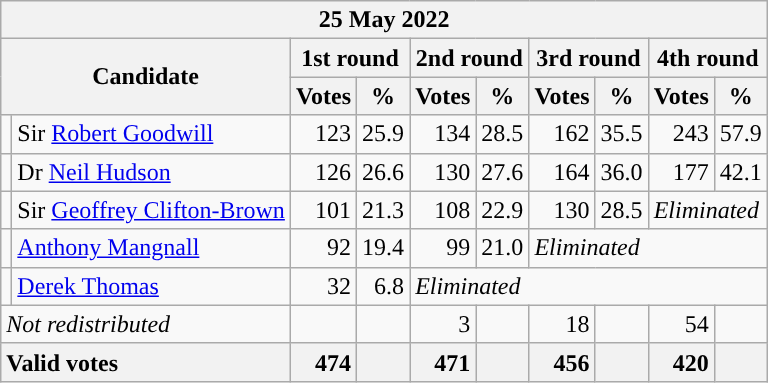<table class="wikitable" style="min-width:250px">
<tr>
<th colspan="12">25 May 2022</th>
</tr>
<tr>
<th colspan="2" rowspan="2">Candidate</th>
<th colspan="2">1st round</th>
<th colspan="2">2nd round</th>
<th colspan="2">3rd round</th>
<th colspan="2">4th round</th>
</tr>
<tr>
<th>Votes</th>
<th>%</th>
<th>Votes</th>
<th>%</th>
<th>Votes</th>
<th>%</th>
<th>Votes</th>
<th>%</th>
</tr>
<tr>
<td style="color:inherit;background-color: "></td>
<td>Sir <a href='#'>Robert Goodwill</a></td>
<td align="right">123</td>
<td align="right">25.9</td>
<td align="right">134</td>
<td align="right">28.5</td>
<td align="right">162</td>
<td align="right">35.5</td>
<td align="right">243</td>
<td align="right">57.9</td>
</tr>
<tr>
<td style="color:inherit;background-color: "></td>
<td>Dr <a href='#'>Neil Hudson</a></td>
<td align="right">126</td>
<td align="right">26.6</td>
<td align="right">130</td>
<td align="right">27.6</td>
<td align="right">164</td>
<td align="right">36.0</td>
<td align="right">177</td>
<td align="right">42.1</td>
</tr>
<tr>
<td style="color:inherit;background-color: "></td>
<td>Sir <a href='#'>Geoffrey Clifton-Brown</a></td>
<td align="right">101</td>
<td align="right">21.3</td>
<td align="right">108</td>
<td align="right">22.9</td>
<td align="right">130</td>
<td align="right">28.5</td>
<td colspan="2"><em>Eliminated</em></td>
</tr>
<tr>
<td style="color:inherit;background-color: "></td>
<td><a href='#'>Anthony Mangnall</a></td>
<td align="right">92</td>
<td align="right">19.4</td>
<td align="right">99</td>
<td align="right">21.0</td>
<td colspan="4"><em>Eliminated</em></td>
</tr>
<tr>
<td style="color:inherit;background-color: "></td>
<td><a href='#'>Derek Thomas</a></td>
<td align="right">32</td>
<td align="right">6.8</td>
<td colspan="6"><em>Eliminated</em></td>
</tr>
<tr>
<td colspan="2"><em>Not redistributed</em></td>
<td align="right"></td>
<td align="right"></td>
<td align="right">3</td>
<td align="right"></td>
<td align="right">18</td>
<td align="right"></td>
<td align="right">54</td>
<td align="right"></td>
</tr>
<tr>
<th style="text-align:left;" colspan="2"><strong>Valid votes</strong></th>
<th style="text-align:right;">474</th>
<th style="text-align:right;"></th>
<th style="text-align:right;">471</th>
<th style="text-align:right;"></th>
<th style="text-align:right;">456</th>
<th style="text-align:right;"></th>
<th style="text-align:right;">420</th>
<th style="text-align:right;"></th>
</tr>
</table>
